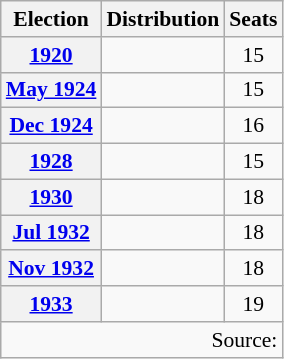<table class=wikitable style="font-size:90%; text-align:center">
<tr>
<th>Election</th>
<th>Distribution</th>
<th>Seats</th>
</tr>
<tr>
<th><a href='#'>1920</a></th>
<td align=left>              </td>
<td>15</td>
</tr>
<tr>
<th><a href='#'>May 1924</a></th>
<td align=left>              </td>
<td>15</td>
</tr>
<tr>
<th><a href='#'>Dec 1924</a></th>
<td align=left>               </td>
<td>16</td>
</tr>
<tr>
<th><a href='#'>1928</a></th>
<td align=left>              </td>
<td>15</td>
</tr>
<tr>
<th><a href='#'>1930</a></th>
<td align=left>                 </td>
<td>18</td>
</tr>
<tr>
<th><a href='#'>Jul 1932</a></th>
<td align=left>                 </td>
<td>18</td>
</tr>
<tr>
<th><a href='#'>Nov 1932</a></th>
<td align=left>                 </td>
<td>18</td>
</tr>
<tr>
<th><a href='#'>1933</a></th>
<td align=left>                  </td>
<td>19</td>
</tr>
<tr>
<td colspan=3 align=right>Source: </td>
</tr>
</table>
